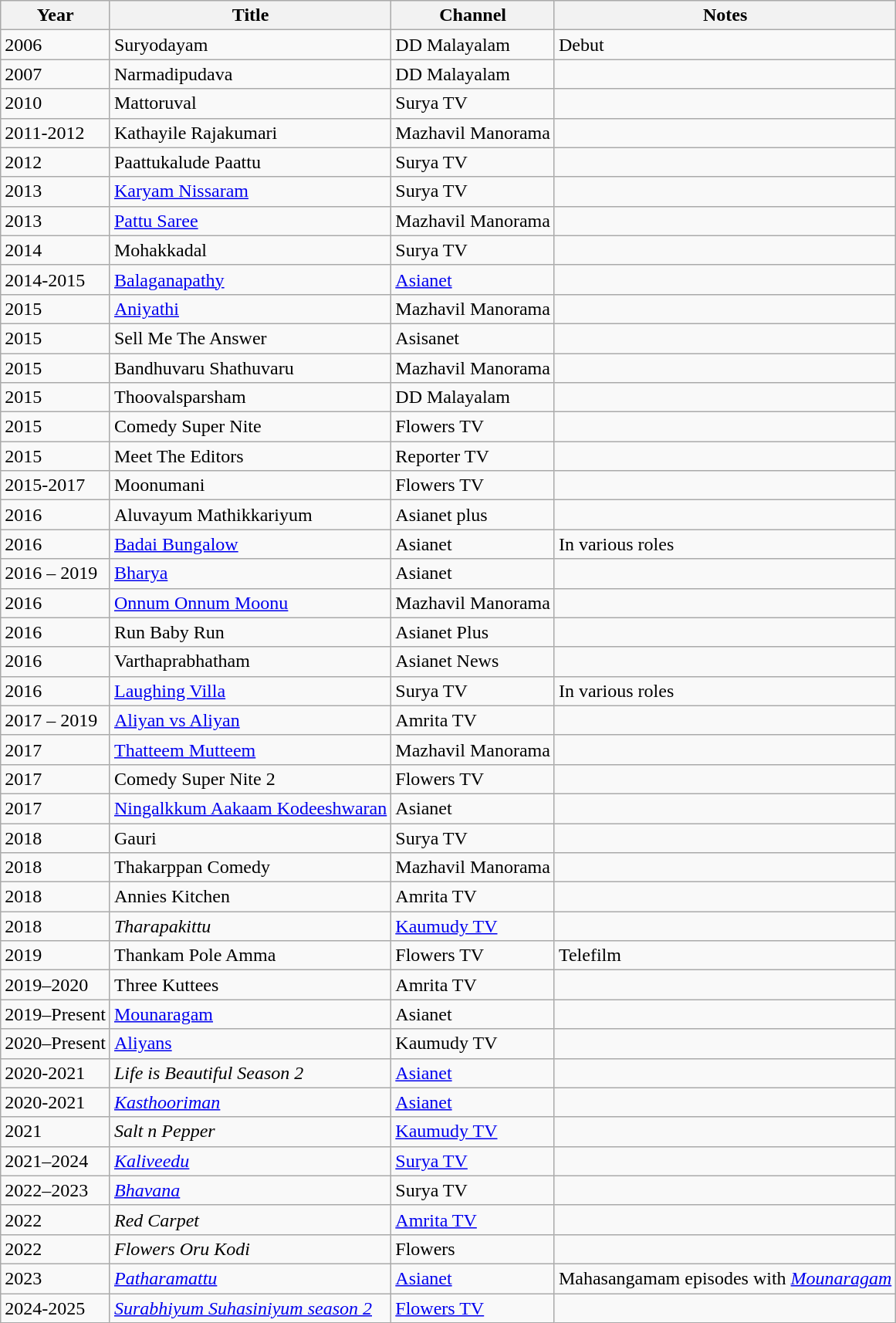<table class="wikitable sortable">
<tr>
<th>Year</th>
<th>Title</th>
<th>Channel</th>
<th>Notes</th>
</tr>
<tr>
<td>2006</td>
<td>Suryodayam</td>
<td>DD Malayalam</td>
<td>Debut</td>
</tr>
<tr>
<td>2007</td>
<td>Narmadipudava</td>
<td>DD Malayalam</td>
<td></td>
</tr>
<tr>
<td>2010</td>
<td>Mattoruval</td>
<td>Surya TV</td>
<td></td>
</tr>
<tr>
<td>2011-2012</td>
<td>Kathayile Rajakumari</td>
<td>Mazhavil Manorama</td>
<td></td>
</tr>
<tr>
<td>2012</td>
<td>Paattukalude Paattu</td>
<td>Surya TV</td>
<td></td>
</tr>
<tr>
<td>2013</td>
<td><a href='#'>Karyam Nissaram</a></td>
<td>Surya TV</td>
<td></td>
</tr>
<tr>
<td>2013</td>
<td><a href='#'>Pattu Saree</a></td>
<td>Mazhavil Manorama</td>
<td></td>
</tr>
<tr>
<td>2014</td>
<td>Mohakkadal</td>
<td>Surya TV</td>
<td></td>
</tr>
<tr>
<td>2014-2015</td>
<td><a href='#'>Balaganapathy</a></td>
<td><a href='#'>Asianet</a></td>
<td></td>
</tr>
<tr>
<td>2015</td>
<td><a href='#'>Aniyathi</a></td>
<td>Mazhavil Manorama</td>
<td></td>
</tr>
<tr>
<td>2015</td>
<td>Sell Me The Answer</td>
<td>Asisanet</td>
<td></td>
</tr>
<tr>
<td>2015</td>
<td>Bandhuvaru Shathuvaru</td>
<td>Mazhavil Manorama</td>
<td></td>
</tr>
<tr>
<td>2015</td>
<td>Thoovalsparsham</td>
<td>DD Malayalam</td>
<td></td>
</tr>
<tr>
<td>2015</td>
<td>Comedy Super Nite</td>
<td>Flowers TV</td>
<td></td>
</tr>
<tr>
<td>2015</td>
<td>Meet The Editors</td>
<td>Reporter TV</td>
<td></td>
</tr>
<tr>
<td>2015-2017</td>
<td>Moonumani</td>
<td>Flowers TV</td>
<td></td>
</tr>
<tr>
<td>2016</td>
<td>Aluvayum Mathikkariyum</td>
<td>Asianet plus</td>
<td></td>
</tr>
<tr>
<td>2016</td>
<td><a href='#'>Badai Bungalow</a></td>
<td>Asianet</td>
<td>In various roles</td>
</tr>
<tr>
<td>2016 – 2019</td>
<td><a href='#'>Bharya</a></td>
<td>Asianet</td>
<td></td>
</tr>
<tr>
<td>2016</td>
<td><a href='#'>Onnum Onnum Moonu</a></td>
<td>Mazhavil Manorama</td>
<td></td>
</tr>
<tr>
<td>2016</td>
<td>Run Baby Run</td>
<td>Asianet Plus</td>
<td></td>
</tr>
<tr>
<td>2016</td>
<td>Varthaprabhatham</td>
<td>Asianet News</td>
<td></td>
</tr>
<tr>
<td>2016</td>
<td><a href='#'>Laughing Villa</a></td>
<td>Surya TV</td>
<td>In various roles</td>
</tr>
<tr>
<td>2017 – 2019</td>
<td><a href='#'>Aliyan vs Aliyan</a></td>
<td>Amrita TV</td>
<td></td>
</tr>
<tr>
<td>2017</td>
<td><a href='#'>Thatteem Mutteem</a></td>
<td>Mazhavil Manorama</td>
<td></td>
</tr>
<tr>
<td>2017</td>
<td>Comedy Super Nite 2</td>
<td>Flowers TV</td>
<td></td>
</tr>
<tr>
<td>2017</td>
<td><a href='#'>Ningalkkum Aakaam Kodeeshwaran</a></td>
<td>Asianet</td>
<td></td>
</tr>
<tr>
<td>2018</td>
<td>Gauri</td>
<td>Surya TV</td>
<td></td>
</tr>
<tr>
<td>2018</td>
<td>Thakarppan Comedy</td>
<td>Mazhavil Manorama</td>
<td></td>
</tr>
<tr>
<td>2018</td>
<td>Annies Kitchen</td>
<td>Amrita TV</td>
<td></td>
</tr>
<tr>
<td>2018</td>
<td><em> Tharapakittu</em></td>
<td><a href='#'>Kaumudy TV</a></td>
<td></td>
</tr>
<tr>
<td>2019</td>
<td>Thankam Pole Amma</td>
<td>Flowers TV</td>
<td>Telefilm</td>
</tr>
<tr>
<td>2019–2020</td>
<td>Three Kuttees</td>
<td>Amrita TV</td>
<td></td>
</tr>
<tr>
<td>2019–Present</td>
<td><a href='#'>Mounaragam</a></td>
<td>Asianet</td>
<td></td>
</tr>
<tr>
<td>2020–Present</td>
<td><a href='#'>Aliyans</a></td>
<td>Kaumudy TV</td>
<td></td>
</tr>
<tr>
<td>2020-2021</td>
<td><em>Life is Beautiful Season 2</em></td>
<td><a href='#'>Asianet</a></td>
<td></td>
</tr>
<tr>
<td>2020-2021</td>
<td><em><a href='#'>Kasthooriman</a></em></td>
<td><a href='#'>Asianet</a></td>
<td></td>
</tr>
<tr>
<td>2021</td>
<td><em> Salt n Pepper</em></td>
<td><a href='#'>Kaumudy TV</a></td>
<td></td>
</tr>
<tr>
<td>2021–2024</td>
<td><em><a href='#'>Kaliveedu</a></em></td>
<td><a href='#'>Surya TV</a></td>
<td></td>
</tr>
<tr>
<td>2022–2023</td>
<td><em><a href='#'>Bhavana</a></em></td>
<td>Surya TV</td>
<td></td>
</tr>
<tr>
<td>2022</td>
<td><em>Red Carpet</em></td>
<td><a href='#'>Amrita TV</a></td>
<td></td>
</tr>
<tr>
<td>2022</td>
<td><em>Flowers Oru Kodi</em></td>
<td>Flowers</td>
<td></td>
</tr>
<tr>
<td>2023</td>
<td><em><a href='#'>Patharamattu</a></em></td>
<td><a href='#'>Asianet</a></td>
<td>Mahasangamam episodes with <em><a href='#'>Mounaragam</a></em></td>
</tr>
<tr>
<td>2024-2025</td>
<td><em><a href='#'>Surabhiyum Suhasiniyum season 2</a></em></td>
<td><a href='#'>Flowers TV</a></td>
<td></td>
</tr>
</table>
